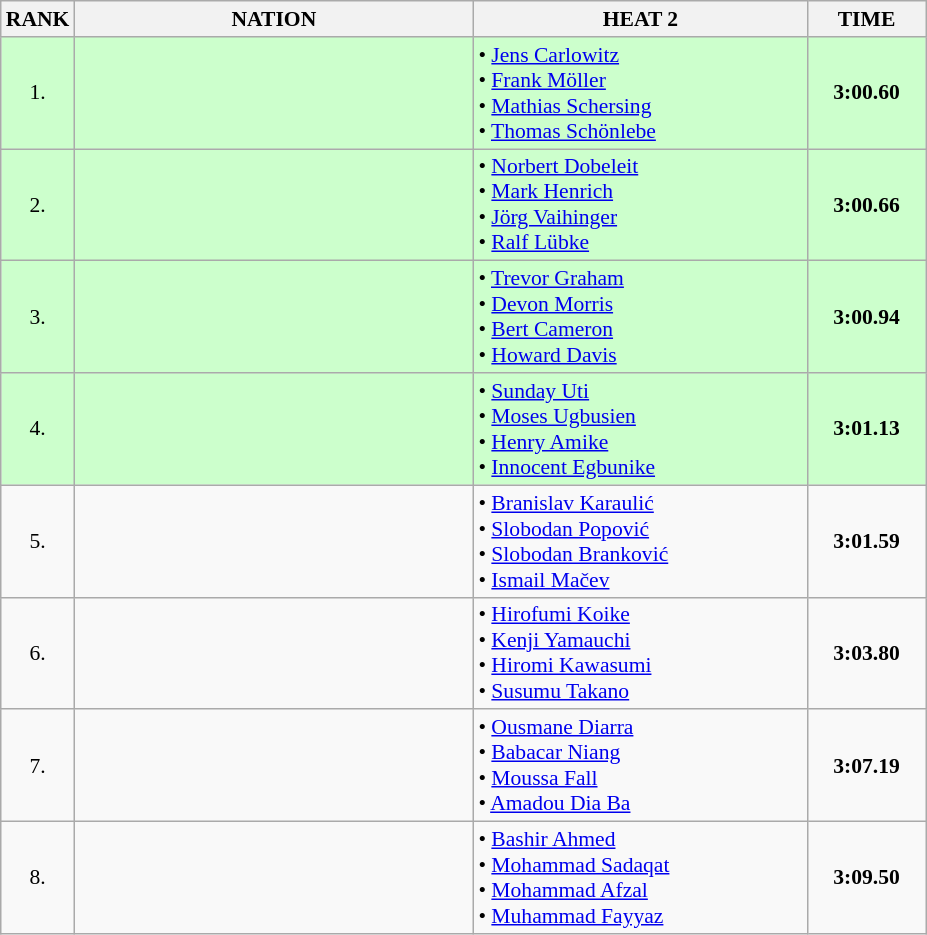<table class="wikitable" style="border-collapse: collapse; font-size: 90%;">
<tr>
<th>RANK</th>
<th style="width: 18em">NATION</th>
<th style="width: 15em">HEAT 2</th>
<th style="width: 5em">TIME</th>
</tr>
<tr style="background:#ccffcc;">
<td align="center">1.</td>
<td align="center"></td>
<td>• <a href='#'>Jens Carlowitz</a><br>• <a href='#'>Frank Möller</a><br>• <a href='#'>Mathias Schersing</a><br>• <a href='#'>Thomas Schönlebe</a></td>
<td align="center"><strong>3:00.60</strong></td>
</tr>
<tr style="background:#ccffcc;">
<td align="center">2.</td>
<td align="center"></td>
<td>• <a href='#'>Norbert Dobeleit</a><br>• <a href='#'>Mark Henrich</a><br>• <a href='#'>Jörg Vaihinger</a><br>• <a href='#'>Ralf Lübke</a></td>
<td align="center"><strong>3:00.66</strong></td>
</tr>
<tr style="background:#ccffcc;">
<td align="center">3.</td>
<td align="center"></td>
<td>• <a href='#'>Trevor Graham</a><br>• <a href='#'>Devon Morris</a><br>• <a href='#'>Bert Cameron</a><br>• <a href='#'>Howard Davis</a></td>
<td align="center"><strong>3:00.94</strong></td>
</tr>
<tr style="background:#ccffcc;">
<td align="center">4.</td>
<td align="center"></td>
<td>• <a href='#'>Sunday Uti</a><br>• <a href='#'>Moses Ugbusien</a><br>• <a href='#'>Henry Amike</a><br>• <a href='#'>Innocent Egbunike</a></td>
<td align="center"><strong>3:01.13</strong></td>
</tr>
<tr>
<td align="center">5.</td>
<td align="center"></td>
<td>• <a href='#'>Branislav Karaulić</a><br>• <a href='#'>Slobodan Popović</a><br>• <a href='#'>Slobodan Branković</a><br>• <a href='#'>Ismail Mačev</a></td>
<td align="center"><strong>3:01.59</strong></td>
</tr>
<tr>
<td align="center">6.</td>
<td align="center"></td>
<td>• <a href='#'>Hirofumi Koike</a><br>• <a href='#'>Kenji Yamauchi</a><br>• <a href='#'>Hiromi Kawasumi</a><br>• <a href='#'>Susumu Takano</a></td>
<td align="center"><strong>3:03.80</strong></td>
</tr>
<tr>
<td align="center">7.</td>
<td align="center"></td>
<td>• <a href='#'>Ousmane Diarra</a><br>• <a href='#'>Babacar Niang</a><br>• <a href='#'>Moussa Fall</a><br>• <a href='#'>Amadou Dia Ba</a></td>
<td align="center"><strong>3:07.19</strong></td>
</tr>
<tr>
<td align="center">8.</td>
<td align="center"></td>
<td>• <a href='#'>Bashir Ahmed</a><br>• <a href='#'>Mohammad Sadaqat</a><br>• <a href='#'>Mohammad Afzal</a><br>• <a href='#'>Muhammad Fayyaz</a></td>
<td align="center"><strong>3:09.50</strong></td>
</tr>
</table>
